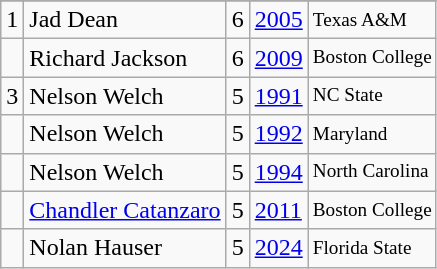<table class="wikitable">
<tr>
</tr>
<tr>
<td>1</td>
<td>Jad Dean</td>
<td>6</td>
<td><a href='#'>2005</a></td>
<td style="font-size:80%;">Texas A&M</td>
</tr>
<tr>
<td></td>
<td>Richard Jackson</td>
<td>6</td>
<td><a href='#'>2009</a></td>
<td style="font-size:80%;">Boston College</td>
</tr>
<tr>
<td>3</td>
<td>Nelson Welch</td>
<td>5</td>
<td><a href='#'>1991</a></td>
<td style="font-size:80%;">NC State</td>
</tr>
<tr>
<td></td>
<td>Nelson Welch</td>
<td>5</td>
<td><a href='#'>1992</a></td>
<td style="font-size:80%;">Maryland</td>
</tr>
<tr>
<td></td>
<td>Nelson Welch</td>
<td>5</td>
<td><a href='#'>1994</a></td>
<td style="font-size:80%;">North Carolina</td>
</tr>
<tr>
<td></td>
<td><a href='#'>Chandler Catanzaro</a></td>
<td>5</td>
<td><a href='#'>2011</a></td>
<td style="font-size:80%;">Boston College</td>
</tr>
<tr>
<td></td>
<td>Nolan Hauser</td>
<td>5</td>
<td><a href='#'>2024</a></td>
<td style="font-size:80%;">Florida State</td>
</tr>
</table>
